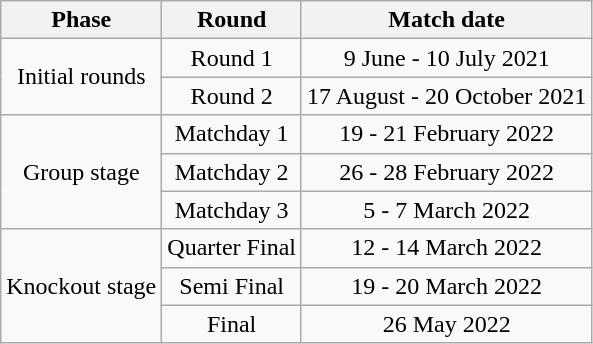<table class="wikitable" style="text-align:center">
<tr>
<th>Phase</th>
<th>Round</th>
<th>Match date</th>
</tr>
<tr>
<td rowspan=2>Initial rounds</td>
<td>Round 1</td>
<td>9 June - 10 July 2021</td>
</tr>
<tr>
<td>Round 2</td>
<td>17 August - 20 October 2021</td>
</tr>
<tr>
<td rowspan=3>Group stage</td>
<td>Matchday 1</td>
<td>19 - 21 February 2022</td>
</tr>
<tr>
<td>Matchday 2</td>
<td>26 - 28 February 2022</td>
</tr>
<tr>
<td>Matchday 3</td>
<td>5 - 7 March 2022</td>
</tr>
<tr>
<td rowspan=3>Knockout stage</td>
<td>Quarter Final</td>
<td>12 - 14 March 2022</td>
</tr>
<tr>
<td>Semi Final</td>
<td>19 - 20 March 2022</td>
</tr>
<tr>
<td>Final</td>
<td>26 May 2022</td>
</tr>
</table>
